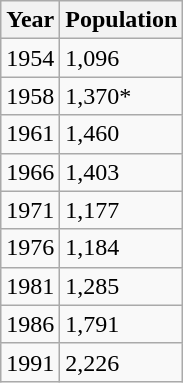<table class="wikitable">
<tr>
<th>Year</th>
<th>Population</th>
</tr>
<tr>
<td>1954</td>
<td>1,096</td>
</tr>
<tr>
<td>1958</td>
<td>1,370*</td>
</tr>
<tr>
<td>1961</td>
<td>1,460</td>
</tr>
<tr>
<td>1966</td>
<td>1,403</td>
</tr>
<tr>
<td>1971</td>
<td>1,177</td>
</tr>
<tr>
<td>1976</td>
<td>1,184</td>
</tr>
<tr>
<td>1981</td>
<td>1,285</td>
</tr>
<tr>
<td>1986</td>
<td>1,791</td>
</tr>
<tr>
<td>1991</td>
<td>2,226</td>
</tr>
</table>
